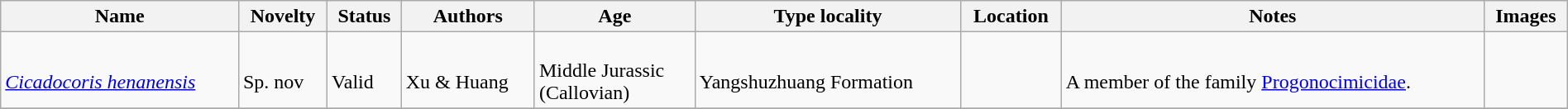<table class="wikitable sortable" align="center" width="100%">
<tr>
<th>Name</th>
<th>Novelty</th>
<th>Status</th>
<th>Authors</th>
<th>Age</th>
<th>Type locality</th>
<th>Location</th>
<th>Notes</th>
<th>Images</th>
</tr>
<tr>
<td><br><em><a href='#'>Cicadocoris henanensis</a></em></td>
<td><br>Sp. nov</td>
<td><br>Valid</td>
<td><br>Xu & Huang</td>
<td><br>Middle Jurassic<br> (Callovian)</td>
<td><br>Yangshuzhuang Formation</td>
<td><br></td>
<td><br>A member of the family <a href='#'>Progonocimicidae</a>.</td>
<td></td>
</tr>
<tr>
</tr>
</table>
